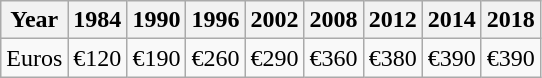<table class="wikitable">
<tr>
<th>Year</th>
<th>1984</th>
<th>1990</th>
<th>1996</th>
<th>2002</th>
<th>2008</th>
<th>2012</th>
<th>2014</th>
<th>2018</th>
</tr>
<tr>
<td>Euros</td>
<td>€120</td>
<td>€190</td>
<td>€260</td>
<td>€290</td>
<td>€360</td>
<td>€380</td>
<td>€390</td>
<td>€390</td>
</tr>
</table>
